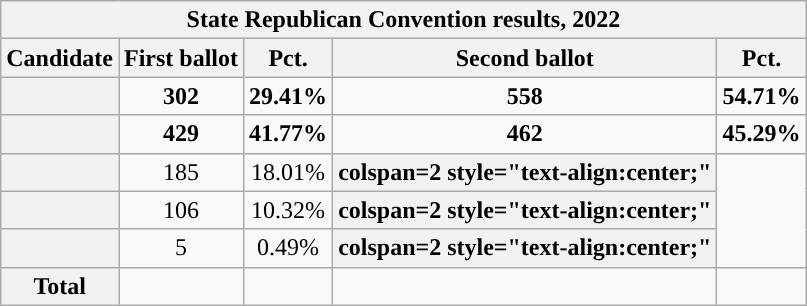<table class="wikitable sortable plainrowheaders">
<tr>
<th colspan="5" >State Republican Convention results, 2022</th>
</tr>
<tr style="background:#eee; text-align:center;">
<th>Candidate</th>
<th>First ballot</th>
<th>Pct.</th>
<th>Second ballot</th>
<th>Pct.</th>
</tr>
<tr>
<th scope="row"></th>
<td style="text-align:center;"><strong>302</strong></td>
<td style="text-align:center;"><strong>29.41%</strong></td>
<td style="text-align:center;"><strong>558</strong></td>
<td style="text-align:center;"><strong>54.71%</strong></td>
</tr>
<tr>
<th scope="row"></th>
<td style="text-align:center;"><strong>429</strong></td>
<td style="text-align:center;"><strong>41.77%</strong></td>
<td style="text-align:center;"><strong>462</strong></td>
<td style="text-align:center;"><strong>45.29%</strong></td>
</tr>
<tr>
<th scope="row"></th>
<td style="text-align:center;">185</td>
<td style="text-align:center;">18.01%</td>
<th>colspan=2 style="text-align:center;" </th>
</tr>
<tr>
<th scope="row"></th>
<td style="text-align:center;">106</td>
<td style="text-align:center;">10.32%</td>
<th>colspan=2 style="text-align:center;" </th>
</tr>
<tr>
<th scope="row"></th>
<td style="text-align:center;">5</td>
<td style="text-align:center;">0.49%</td>
<th>colspan=2 style="text-align:center;" </th>
</tr>
<tr>
<th scope="row"><strong>Total</strong></th>
<td style="text-align:center;"><strong></strong></td>
<td style="text-align:center;"><strong></strong></td>
<td style="text-align:center;"><strong></strong></td>
<td style="text-align:center;"><strong></strong></td>
</tr>
</table>
